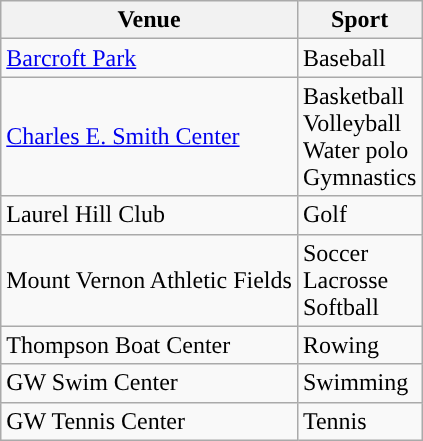<table class="wikitable"; style= "text-align: ">
<tr>
<th width=px>Venue</th>
<th width=px>Sport</th>
</tr>
<tr>
<td><a href='#'>Barcroft Park</a></td>
<td>Baseball</td>
</tr>
<tr>
<td><a href='#'>Charles E. Smith Center</a></td>
<td>Basketball <br> Volleyball <br> Water polo <br> Gymnastics</td>
</tr>
<tr>
<td>Laurel Hill Club</td>
<td>Golf</td>
</tr>
<tr>
<td>Mount Vernon Athletic Fields</td>
<td>Soccer <br> Lacrosse <br> Softball</td>
</tr>
<tr>
<td>Thompson Boat Center</td>
<td>Rowing</td>
</tr>
<tr>
<td>GW Swim Center</td>
<td>Swimming</td>
</tr>
<tr>
<td>GW Tennis Center</td>
<td>Tennis</td>
</tr>
</table>
